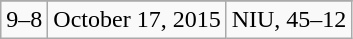<table class="wikitable">
<tr align="center">
</tr>
<tr align="center">
<td>9–8</td>
<td>October 17, 2015</td>
<td>NIU, 45–12</td>
</tr>
</table>
